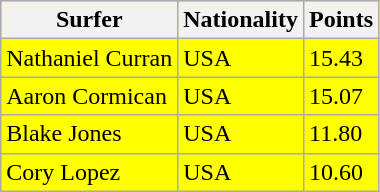<table class="wikitable" border="1" style="background:yellow; color:black">
<tr>
<th>Surfer</th>
<th>Nationality</th>
<th>Points</th>
</tr>
<tr>
<td>Nathaniel Curran</td>
<td>USA</td>
<td>15.43</td>
</tr>
<tr>
<td>Aaron Cormican</td>
<td>USA</td>
<td>15.07</td>
</tr>
<tr>
<td>Blake Jones</td>
<td>USA</td>
<td>11.80</td>
</tr>
<tr>
<td>Cory Lopez</td>
<td>USA</td>
<td>10.60</td>
</tr>
</table>
